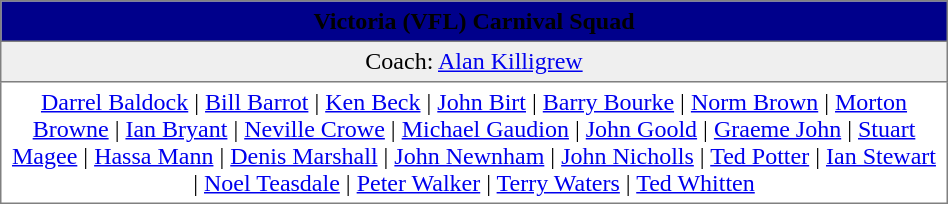<table border="1" cellpadding="4" cellspacing="0" style="text-align:center; font-size:100%; border-collapse:collapse;" width=50%>
<tr style="background:darkblue;">
<th colspan=2><span>Victoria (VFL) Carnival Squad</span></th>
</tr>
<tr bgcolor="#efefef">
<td>Coach: <a href='#'>Alan Killigrew</a></td>
</tr>
<tr>
<td Captain: ><a href='#'>Darrel Baldock</a> | <a href='#'>Bill Barrot</a> | <a href='#'>Ken Beck</a> | <a href='#'>John Birt</a> | <a href='#'>Barry Bourke</a> | <a href='#'>Norm Brown</a> | <a href='#'>Morton Browne</a> | <a href='#'>Ian Bryant</a> | <a href='#'>Neville Crowe</a> | <a href='#'>Michael Gaudion</a> | <a href='#'>John Goold</a> | <a href='#'>Graeme John</a> | <a href='#'>Stuart Magee</a> | <a href='#'>Hassa Mann</a> | <a href='#'>Denis Marshall</a> | <a href='#'>John Newnham</a> | <a href='#'>John Nicholls</a> | <a href='#'>Ted Potter</a> | <a href='#'>Ian Stewart</a> | <a href='#'>Noel Teasdale</a> | <a href='#'>Peter Walker</a> | <a href='#'>Terry Waters</a> | <a href='#'>Ted Whitten</a></td>
</tr>
</table>
